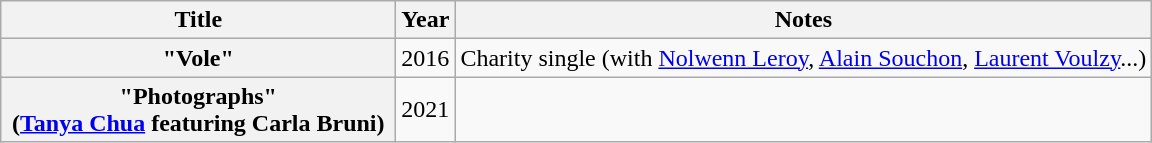<table class="wikitable plainrowheaders" style="text-align:center;" border="1">
<tr>
<th scope="col" style="width:16em;">Title</th>
<th scope="col">Year</th>
<th scope="col">Notes</th>
</tr>
<tr>
<th scope="row">"Vole"</th>
<td>2016</td>
<td>Charity single (with <a href='#'>Nolwenn Leroy</a>, <a href='#'>Alain Souchon</a>, <a href='#'>Laurent Voulzy</a>...)</td>
</tr>
<tr>
<th scope="row">"Photographs"<br><span>(<a href='#'>Tanya Chua</a> featuring Carla Bruni)</span></th>
<td>2021</td>
<td></td>
</tr>
</table>
